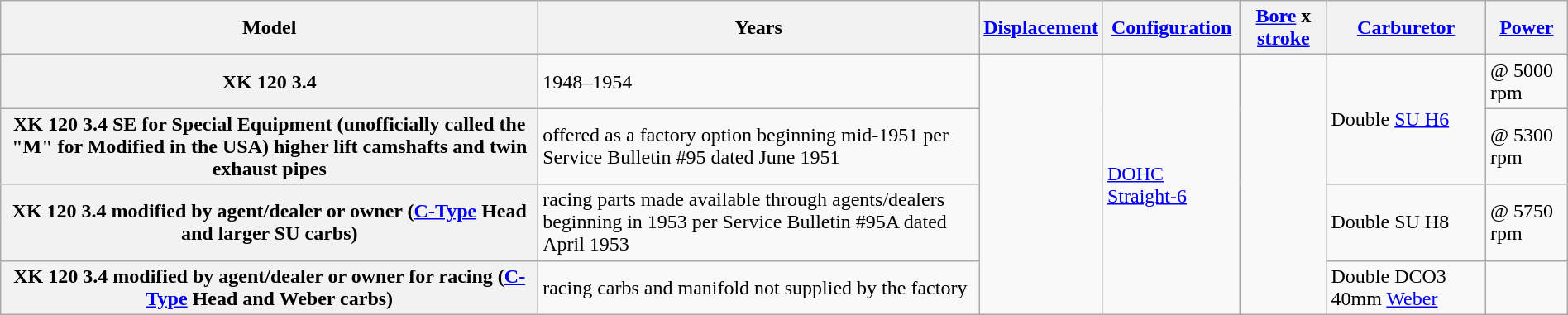<table style="margin:auto;"  class="wikitable plainrowheaders">
<tr>
<th>Model</th>
<th>Years</th>
<th><a href='#'>Displacement</a></th>
<th><a href='#'>Configuration</a></th>
<th><a href='#'>Bore</a> x <a href='#'>stroke</a></th>
<th><a href='#'>Carburetor</a></th>
<th><a href='#'>Power</a></th>
</tr>
<tr>
<th scope="row"><strong>XK 120 3.4</strong></th>
<td>1948–1954</td>
<td rowspan="4"></td>
<td rowspan="4"><a href='#'>DOHC</a> <a href='#'>Straight-6</a></td>
<td rowspan="4"></td>
<td rowspan="2">Double <a href='#'>SU H6</a></td>
<td>  @ 5000 rpm</td>
</tr>
<tr>
<th scope="row"><strong>XK 120 3.4 SE for Special Equipment</strong> (unofficially called the "M" for Modified in the USA) higher lift camshafts and twin exhaust pipes</th>
<td>offered as a factory option beginning mid-1951 per Service Bulletin #95 dated June 1951</td>
<td>  @ 5300 rpm</td>
</tr>
<tr>
<th scope="row"><strong>XK 120 3.4 modified by agent/dealer or owner</strong> (<a href='#'>C-Type</a> Head and larger SU carbs)</th>
<td>racing parts made available through agents/dealers beginning in 1953 per Service Bulletin #95A dated April 1953</td>
<td>Double SU H8</td>
<td>  @ 5750 rpm</td>
</tr>
<tr>
<th scope="row"><strong>XK 120 3.4 modified by agent/dealer or owner for racing</strong> (<a href='#'>C-Type</a> Head and Weber carbs)</th>
<td>racing carbs and manifold not supplied by the factory</td>
<td>Double DCO3 40mm <a href='#'>Weber</a></td>
<td></td>
</tr>
</table>
